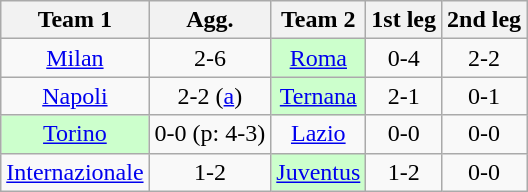<table class="wikitable" style="text-align: center">
<tr>
<th>Team 1</th>
<th>Agg.</th>
<th>Team 2</th>
<th>1st leg</th>
<th>2nd leg</th>
</tr>
<tr>
<td><a href='#'>Milan</a></td>
<td>2-6</td>
<td bgcolor="ccffcc"><a href='#'>Roma</a></td>
<td>0-4</td>
<td>2-2</td>
</tr>
<tr>
<td><a href='#'>Napoli</a></td>
<td>2-2 (<a href='#'>a</a>)</td>
<td bgcolor="ccffcc"><a href='#'>Ternana</a></td>
<td>2-1</td>
<td>0-1</td>
</tr>
<tr>
<td bgcolor="ccffcc"><a href='#'>Torino</a></td>
<td>0-0 (p: 4-3)</td>
<td><a href='#'>Lazio</a></td>
<td>0-0</td>
<td>0-0</td>
</tr>
<tr>
<td><a href='#'>Internazionale</a></td>
<td>1-2</td>
<td bgcolor="ccffcc"><a href='#'>Juventus</a></td>
<td>1-2</td>
<td>0-0</td>
</tr>
</table>
